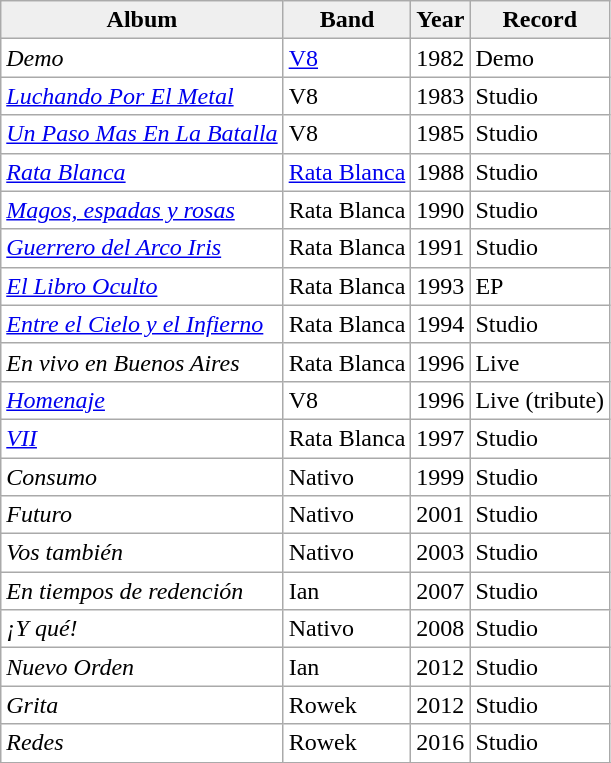<table style="background:#ffffff" class="sortable wikitable">
<tr>
<th style="background:#efefef;">Album</th>
<th style="background:#efefef;">Band</th>
<th style="background:#efefef;">Year</th>
<th style="background:#efefef;">Record</th>
</tr>
<tr>
<td><em>Demo</em></td>
<td><a href='#'>V8</a></td>
<td>1982</td>
<td>Demo</td>
</tr>
<tr>
<td><em><a href='#'>Luchando Por El Metal</a></em></td>
<td>V8</td>
<td>1983</td>
<td>Studio</td>
</tr>
<tr>
<td><em><a href='#'>Un Paso Mas En La Batalla</a></em></td>
<td>V8</td>
<td>1985</td>
<td>Studio</td>
</tr>
<tr>
<td><em><a href='#'>Rata Blanca</a></em></td>
<td><a href='#'>Rata Blanca</a></td>
<td>1988</td>
<td>Studio</td>
</tr>
<tr>
<td><em><a href='#'>Magos, espadas y rosas</a></em></td>
<td>Rata Blanca</td>
<td>1990</td>
<td>Studio</td>
</tr>
<tr>
<td><em><a href='#'>Guerrero del Arco Iris</a></em></td>
<td>Rata Blanca</td>
<td>1991</td>
<td>Studio</td>
</tr>
<tr>
<td><em><a href='#'>El Libro Oculto</a></em></td>
<td>Rata Blanca</td>
<td>1993</td>
<td>EP</td>
</tr>
<tr>
<td><em><a href='#'>Entre el Cielo y el Infierno</a></em></td>
<td>Rata Blanca</td>
<td>1994</td>
<td>Studio</td>
</tr>
<tr>
<td><em>En vivo en Buenos Aires</em></td>
<td>Rata Blanca</td>
<td>1996</td>
<td>Live</td>
</tr>
<tr>
<td><em><a href='#'>Homenaje</a></em></td>
<td>V8</td>
<td>1996</td>
<td>Live (tribute)</td>
</tr>
<tr>
<td><em><a href='#'>VII</a></em></td>
<td>Rata Blanca</td>
<td>1997</td>
<td>Studio</td>
</tr>
<tr>
<td><em>Consumo</em></td>
<td>Nativo</td>
<td>1999</td>
<td>Studio</td>
</tr>
<tr>
<td><em>Futuro</em></td>
<td>Nativo</td>
<td>2001</td>
<td>Studio</td>
</tr>
<tr>
<td><em>Vos también</em></td>
<td>Nativo</td>
<td>2003</td>
<td>Studio</td>
</tr>
<tr>
<td><em>En tiempos de redención</em></td>
<td>Ian</td>
<td>2007</td>
<td>Studio</td>
</tr>
<tr>
<td><em>¡Y qué!</em></td>
<td>Nativo</td>
<td>2008</td>
<td>Studio</td>
</tr>
<tr>
<td><em>Nuevo Orden</em></td>
<td>Ian</td>
<td>2012</td>
<td>Studio</td>
</tr>
<tr>
<td><em>Grita</em></td>
<td>Rowek</td>
<td>2012</td>
<td>Studio</td>
</tr>
<tr>
<td><em>Redes</em></td>
<td>Rowek</td>
<td>2016</td>
<td>Studio</td>
</tr>
<tr>
</tr>
</table>
